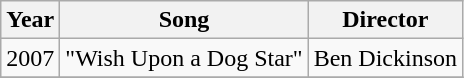<table class="wikitable">
<tr>
<th>Year</th>
<th>Song</th>
<th>Director</th>
</tr>
<tr>
<td>2007</td>
<td>"Wish Upon a Dog Star"</td>
<td>Ben Dickinson</td>
</tr>
<tr>
</tr>
</table>
